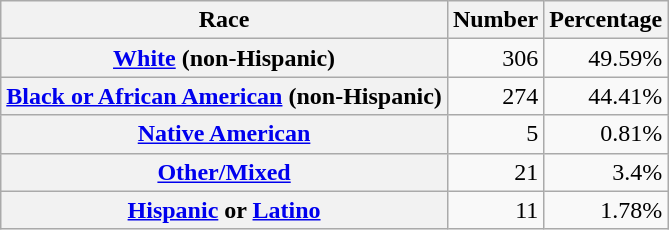<table class="wikitable" style="text-align:right">
<tr>
<th scope="col">Race</th>
<th scope="col">Number</th>
<th scope="col">Percentage</th>
</tr>
<tr>
<th scope="row"><a href='#'>White</a> (non-Hispanic)</th>
<td>306</td>
<td>49.59%</td>
</tr>
<tr>
<th scope="row"><a href='#'>Black or African American</a> (non-Hispanic)</th>
<td>274</td>
<td>44.41%</td>
</tr>
<tr>
<th scope="row"><a href='#'>Native American</a></th>
<td>5</td>
<td>0.81%</td>
</tr>
<tr>
<th scope="row"><a href='#'>Other/Mixed</a></th>
<td>21</td>
<td>3.4%</td>
</tr>
<tr>
<th scope="row"><a href='#'>Hispanic</a> or <a href='#'>Latino</a></th>
<td>11</td>
<td>1.78%</td>
</tr>
</table>
